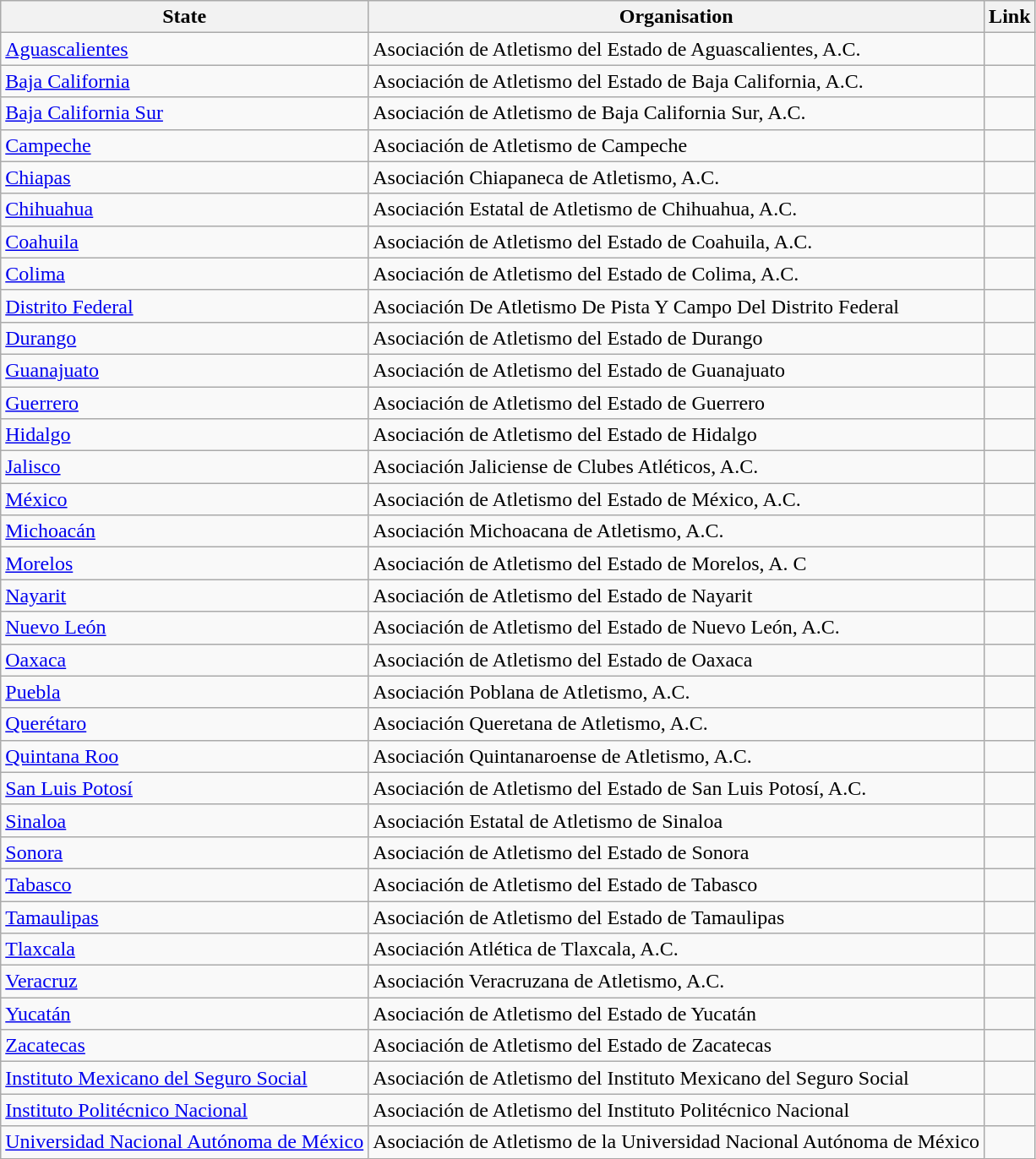<table class=wikitable>
<tr>
<th>State</th>
<th>Organisation</th>
<th>Link</th>
</tr>
<tr>
<td> <a href='#'>Aguascalientes</a></td>
<td>Asociación de Atletismo del Estado de Aguascalientes, A.C.</td>
<td></td>
</tr>
<tr>
<td> <a href='#'>Baja California</a></td>
<td>Asociación de Atletismo del Estado de Baja California, A.C.</td>
<td></td>
</tr>
<tr>
<td> <a href='#'>Baja California Sur</a></td>
<td>Asociación de Atletismo de Baja California Sur, A.C.</td>
<td></td>
</tr>
<tr>
<td> <a href='#'>Campeche</a></td>
<td>Asociación de Atletismo de Campeche</td>
<td></td>
</tr>
<tr>
<td> <a href='#'>Chiapas</a></td>
<td>Asociación Chiapaneca de Atletismo, A.C.</td>
<td></td>
</tr>
<tr>
<td> <a href='#'>Chihuahua</a></td>
<td>Asociación Estatal de Atletismo de Chihuahua, A.C.</td>
<td></td>
</tr>
<tr>
<td> <a href='#'>Coahuila</a></td>
<td>Asociación de Atletismo del Estado de Coahuila, A.C.</td>
<td></td>
</tr>
<tr>
<td> <a href='#'>Colima</a></td>
<td>Asociación de Atletismo del Estado de Colima, A.C.</td>
<td></td>
</tr>
<tr>
<td> <a href='#'>Distrito Federal</a></td>
<td>Asociación De Atletismo De Pista Y Campo Del Distrito Federal</td>
<td></td>
</tr>
<tr>
<td> <a href='#'>Durango</a></td>
<td>Asociación de Atletismo del Estado de Durango</td>
<td></td>
</tr>
<tr>
<td> <a href='#'>Guanajuato</a></td>
<td>Asociación de Atletismo del Estado de Guanajuato</td>
<td></td>
</tr>
<tr>
<td> <a href='#'>Guerrero</a></td>
<td>Asociación de Atletismo del Estado de Guerrero</td>
<td></td>
</tr>
<tr>
<td> <a href='#'>Hidalgo</a></td>
<td>Asociación de Atletismo del Estado de Hidalgo</td>
<td></td>
</tr>
<tr>
<td> <a href='#'>Jalisco</a></td>
<td>Asociación Jaliciense de Clubes Atléticos, A.C.</td>
<td></td>
</tr>
<tr>
<td> <a href='#'>México</a></td>
<td>Asociación de Atletismo del Estado de México, A.C.</td>
<td> </td>
</tr>
<tr>
<td> <a href='#'>Michoacán</a></td>
<td>Asociación Michoacana de Atletismo, A.C.</td>
<td></td>
</tr>
<tr>
<td> <a href='#'>Morelos</a></td>
<td>Asociación de Atletismo del Estado de Morelos, A. C</td>
<td></td>
</tr>
<tr>
<td> <a href='#'>Nayarit</a></td>
<td>Asociación de Atletismo del Estado de Nayarit</td>
<td></td>
</tr>
<tr>
<td> <a href='#'>Nuevo León</a></td>
<td>Asociación de Atletismo del Estado de Nuevo León, A.C.</td>
<td></td>
</tr>
<tr>
<td> <a href='#'>Oaxaca</a></td>
<td>Asociación de Atletismo del Estado de Oaxaca</td>
<td></td>
</tr>
<tr>
<td> <a href='#'>Puebla</a></td>
<td>Asociación Poblana de Atletismo, A.C.</td>
<td></td>
</tr>
<tr>
<td> <a href='#'>Querétaro</a></td>
<td>Asociación Queretana de Atletismo, A.C.</td>
<td></td>
</tr>
<tr>
<td> <a href='#'>Quintana Roo</a></td>
<td>Asociación Quintanaroense de Atletismo, A.C.</td>
<td></td>
</tr>
<tr>
<td> <a href='#'>San Luis Potosí</a></td>
<td>Asociación de Atletismo del Estado de San Luis Potosí, A.C.</td>
<td></td>
</tr>
<tr>
<td> <a href='#'>Sinaloa</a></td>
<td>Asociación Estatal de Atletismo de Sinaloa</td>
<td></td>
</tr>
<tr>
<td> <a href='#'>Sonora</a></td>
<td>Asociación de Atletismo del Estado de Sonora</td>
<td></td>
</tr>
<tr>
<td> <a href='#'>Tabasco</a></td>
<td>Asociación de Atletismo del Estado de Tabasco</td>
<td></td>
</tr>
<tr>
<td> <a href='#'>Tamaulipas</a></td>
<td>Asociación de Atletismo del Estado de Tamaulipas</td>
<td></td>
</tr>
<tr>
<td> <a href='#'>Tlaxcala</a></td>
<td>Asociación Atlética de Tlaxcala, A.C.</td>
<td></td>
</tr>
<tr>
<td> <a href='#'>Veracruz</a></td>
<td>Asociación Veracruzana de Atletismo, A.C.</td>
<td></td>
</tr>
<tr>
<td> <a href='#'>Yucatán</a></td>
<td>Asociación de Atletismo del Estado de Yucatán</td>
<td></td>
</tr>
<tr>
<td> <a href='#'>Zacatecas</a></td>
<td>Asociación de Atletismo del Estado de Zacatecas</td>
<td></td>
</tr>
<tr>
<td><a href='#'>Instituto Mexicano del Seguro Social</a></td>
<td>Asociación de Atletismo del Instituto Mexicano del Seguro Social</td>
<td></td>
</tr>
<tr>
<td><a href='#'>Instituto Politécnico Nacional</a></td>
<td>Asociación de Atletismo del Instituto Politécnico Nacional</td>
<td></td>
</tr>
<tr>
<td><a href='#'>Universidad Nacional Autónoma de México</a></td>
<td>Asociación de Atletismo de la Universidad Nacional Autónoma de México</td>
<td> </td>
</tr>
</table>
